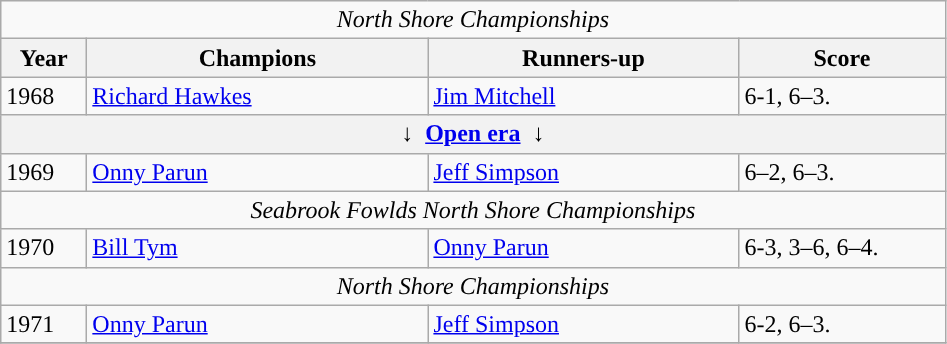<table class="wikitable">
<tr>
<td colspan=4 align=center><em>North Shore Championships</em></td>
</tr>
<tr>
<th style="width:50px">Year</th>
<th style="width:220px">Champions</th>
<th style="width:200px">Runners-up</th>
<th style="width:130px" class="unsortable">Score</th>
</tr>
<tr>
<td>1968</td>
<td> <a href='#'>Richard Hawkes</a></td>
<td> <a href='#'>Jim Mitchell</a></td>
<td>6-1, 6–3.</td>
</tr>
<tr>
<th colspan=4 align=center>↓  <a href='#'>Open era</a>  ↓</th>
</tr>
<tr>
<td>1969</td>
<td> <a href='#'>Onny Parun</a></td>
<td> <a href='#'>Jeff Simpson</a></td>
<td>6–2, 6–3.</td>
</tr>
<tr>
<td colspan=4 align=center><em>Seabrook Fowlds North Shore Championships</em></td>
</tr>
<tr>
<td>1970</td>
<td> <a href='#'>Bill Tym</a></td>
<td> <a href='#'>Onny Parun</a></td>
<td>6-3, 3–6, 6–4.</td>
</tr>
<tr>
<td colspan=4 align=center><em>North Shore Championships</em></td>
</tr>
<tr>
<td>1971</td>
<td> <a href='#'>Onny Parun</a></td>
<td> <a href='#'>Jeff Simpson</a></td>
<td>6-2, 6–3.</td>
</tr>
<tr>
</tr>
</table>
